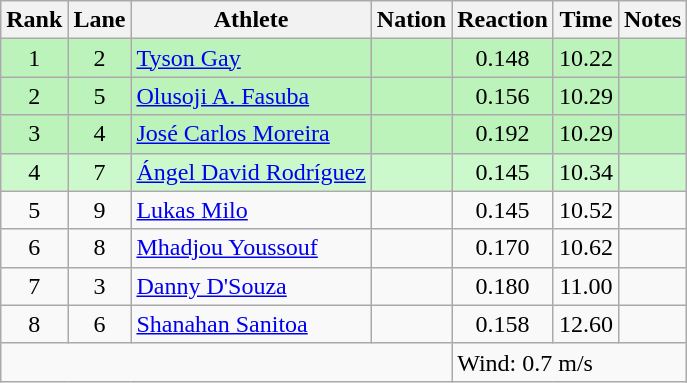<table class="wikitable sortable" style="text-align:center">
<tr>
<th>Rank</th>
<th>Lane</th>
<th>Athlete</th>
<th>Nation</th>
<th>Reaction</th>
<th>Time</th>
<th>Notes</th>
</tr>
<tr bgcolor=bbf3bb>
<td>1</td>
<td>2</td>
<td align="left"><a href='#'>Tyson Gay</a></td>
<td align="left"></td>
<td>0.148</td>
<td>10.22</td>
<td></td>
</tr>
<tr bgcolor=bbf3bb>
<td>2</td>
<td>5</td>
<td align="left"><a href='#'>Olusoji A. Fasuba</a></td>
<td align="left"></td>
<td>0.156</td>
<td>10.29</td>
<td></td>
</tr>
<tr bgcolor=bbf3bb>
<td>3</td>
<td>4</td>
<td align="left"><a href='#'>José Carlos Moreira</a></td>
<td align="left"></td>
<td>0.192</td>
<td>10.29</td>
<td></td>
</tr>
<tr bgcolor=ccf9cc>
<td>4</td>
<td>7</td>
<td align="left"><a href='#'>Ángel David Rodríguez</a></td>
<td align="left"></td>
<td>0.145</td>
<td>10.34</td>
<td></td>
</tr>
<tr>
<td>5</td>
<td>9</td>
<td align="left"><a href='#'>Lukas Milo</a></td>
<td align="left"></td>
<td>0.145</td>
<td>10.52</td>
<td></td>
</tr>
<tr>
<td>6</td>
<td>8</td>
<td align="left"><a href='#'>Mhadjou Youssouf</a></td>
<td align="left"></td>
<td>0.170</td>
<td>10.62</td>
<td></td>
</tr>
<tr>
<td>7</td>
<td>3</td>
<td align="left"><a href='#'>Danny D'Souza</a></td>
<td align="left"></td>
<td>0.180</td>
<td>11.00</td>
<td></td>
</tr>
<tr>
<td>8</td>
<td>6</td>
<td align="left"><a href='#'>Shanahan Sanitoa</a></td>
<td align="left"></td>
<td>0.158</td>
<td>12.60</td>
<td></td>
</tr>
<tr>
<td colspan=4></td>
<td colspan=4 align=left>Wind: 0.7 m/s</td>
</tr>
</table>
